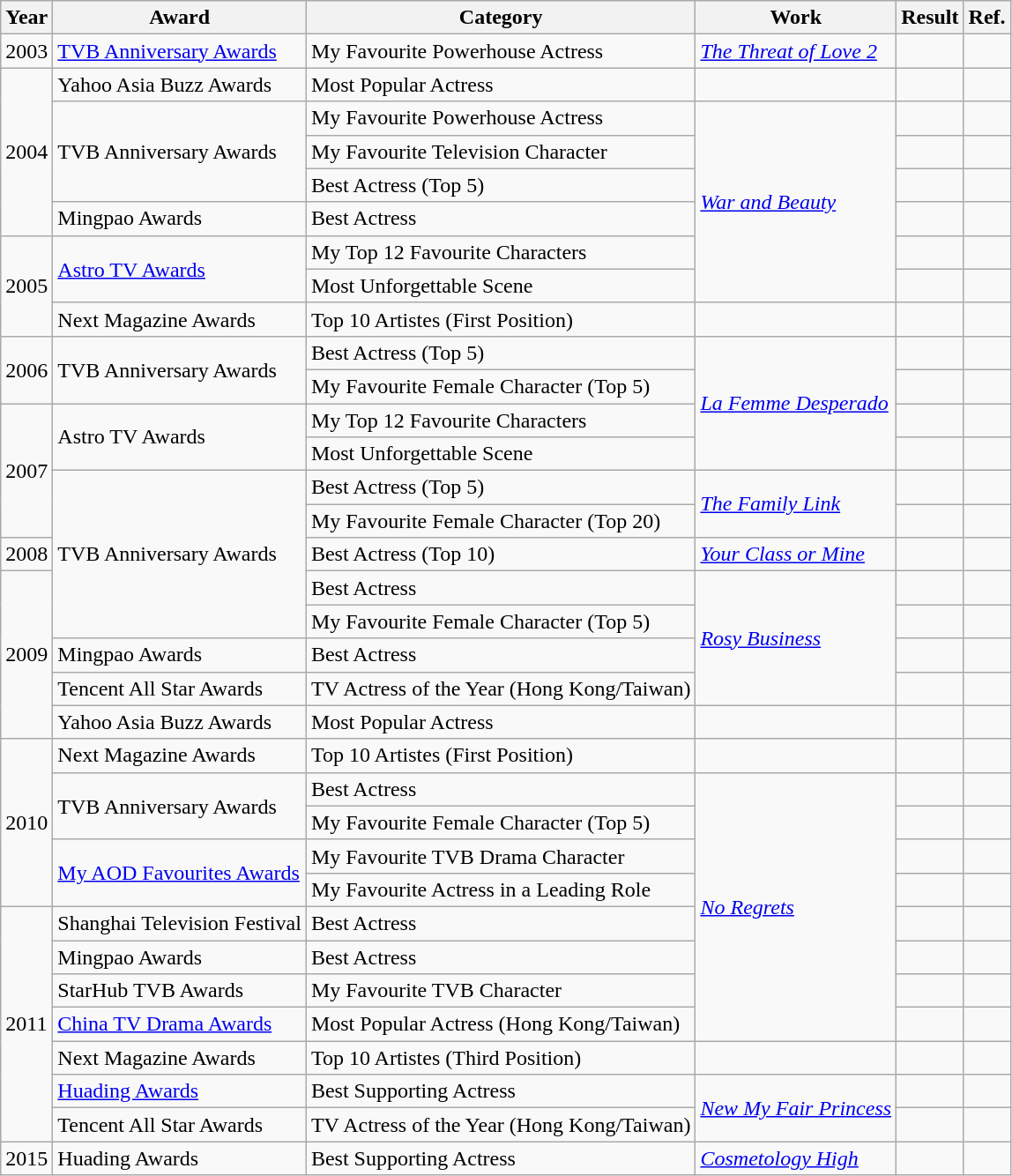<table class="wikitable">
<tr>
<th>Year</th>
<th>Award</th>
<th>Category</th>
<th>Work</th>
<th>Result</th>
<th>Ref.</th>
</tr>
<tr>
<td>2003</td>
<td><a href='#'>TVB Anniversary Awards</a></td>
<td>My Favourite Powerhouse Actress</td>
<td><em><a href='#'>The Threat of Love 2</a></em></td>
<td></td>
<td></td>
</tr>
<tr>
<td rowspan="5">2004</td>
<td>Yahoo Asia Buzz Awards</td>
<td>Most Popular Actress</td>
<td></td>
<td></td>
<td></td>
</tr>
<tr>
<td rowspan="3">TVB Anniversary Awards</td>
<td>My Favourite Powerhouse Actress</td>
<td rowspan="6"><em><a href='#'>War and Beauty</a></em></td>
<td></td>
<td></td>
</tr>
<tr>
<td>My Favourite Television Character</td>
<td></td>
<td></td>
</tr>
<tr>
<td>Best Actress (Top 5)</td>
<td></td>
<td></td>
</tr>
<tr>
<td>Mingpao Awards</td>
<td>Best Actress</td>
<td></td>
<td></td>
</tr>
<tr>
<td rowspan="3">2005</td>
<td rowspan="2"><a href='#'>Astro TV Awards</a></td>
<td>My Top 12 Favourite Characters</td>
<td></td>
<td></td>
</tr>
<tr>
<td>Most Unforgettable Scene</td>
<td></td>
<td></td>
</tr>
<tr>
<td>Next Magazine Awards</td>
<td>Top 10 Artistes (First Position)</td>
<td></td>
<td></td>
<td></td>
</tr>
<tr>
<td rowspan="2">2006</td>
<td rowspan="2">TVB Anniversary Awards</td>
<td>Best Actress (Top 5)</td>
<td rowspan="4"><em><a href='#'>La Femme Desperado</a></em></td>
<td></td>
<td></td>
</tr>
<tr>
<td>My Favourite Female Character (Top 5)</td>
<td></td>
<td></td>
</tr>
<tr>
<td rowspan="4">2007</td>
<td rowspan="2">Astro TV Awards</td>
<td>My Top 12 Favourite Characters</td>
<td></td>
<td></td>
</tr>
<tr>
<td>Most Unforgettable Scene</td>
<td></td>
<td></td>
</tr>
<tr>
<td rowspan="5">TVB Anniversary Awards</td>
<td>Best Actress (Top 5)</td>
<td rowspan="2"><em><a href='#'>The Family Link</a></em></td>
<td></td>
<td></td>
</tr>
<tr>
<td>My Favourite Female Character (Top 20)</td>
<td></td>
<td></td>
</tr>
<tr>
<td>2008</td>
<td>Best Actress (Top 10)</td>
<td><em><a href='#'>Your Class or Mine</a></em></td>
<td></td>
<td></td>
</tr>
<tr>
<td rowspan="5">2009</td>
<td>Best Actress</td>
<td rowspan="4"><em><a href='#'>Rosy Business</a></em></td>
<td></td>
<td></td>
</tr>
<tr>
<td>My Favourite Female Character (Top 5)</td>
<td></td>
<td></td>
</tr>
<tr>
<td>Mingpao Awards</td>
<td>Best Actress</td>
<td></td>
<td></td>
</tr>
<tr>
<td>Tencent All Star Awards</td>
<td>TV Actress of the Year (Hong Kong/Taiwan)</td>
<td></td>
<td></td>
</tr>
<tr>
<td>Yahoo Asia Buzz Awards</td>
<td>Most Popular Actress</td>
<td></td>
<td></td>
</tr>
<tr>
<td rowspan="5">2010</td>
<td>Next Magazine Awards</td>
<td>Top 10 Artistes (First Position)</td>
<td></td>
<td></td>
<td></td>
</tr>
<tr>
<td rowspan="2">TVB Anniversary Awards</td>
<td>Best Actress</td>
<td rowspan="8"><em><a href='#'>No Regrets</a></em></td>
<td></td>
<td></td>
</tr>
<tr>
<td>My Favourite Female Character (Top 5)</td>
<td></td>
<td></td>
</tr>
<tr>
<td rowspan="2"><a href='#'>My AOD Favourites Awards</a></td>
<td>My Favourite TVB Drama Character</td>
<td></td>
<td></td>
</tr>
<tr>
<td>My Favourite Actress in a Leading Role</td>
<td></td>
<td></td>
</tr>
<tr>
<td rowspan="7">2011</td>
<td>Shanghai Television Festival</td>
<td>Best Actress</td>
<td></td>
<td></td>
</tr>
<tr>
<td>Mingpao Awards</td>
<td>Best Actress</td>
<td></td>
<td></td>
</tr>
<tr>
<td>StarHub TVB Awards</td>
<td>My Favourite TVB Character</td>
<td></td>
<td></td>
</tr>
<tr>
<td><a href='#'>China TV Drama Awards</a></td>
<td>Most Popular Actress (Hong Kong/Taiwan)</td>
<td></td>
<td></td>
</tr>
<tr>
<td>Next Magazine Awards</td>
<td>Top 10 Artistes (Third Position)</td>
<td></td>
<td></td>
<td></td>
</tr>
<tr>
<td><a href='#'>Huading Awards</a></td>
<td>Best Supporting Actress</td>
<td rowspan="2"><em><a href='#'>New My Fair Princess</a></em></td>
<td></td>
<td></td>
</tr>
<tr>
<td>Tencent All Star Awards</td>
<td>TV Actress of the Year (Hong Kong/Taiwan)</td>
<td></td>
<td></td>
</tr>
<tr>
<td>2015</td>
<td>Huading Awards</td>
<td>Best Supporting Actress</td>
<td><em><a href='#'>Cosmetology High</a></em></td>
<td></td>
<td></td>
</tr>
</table>
